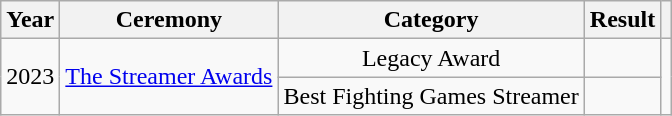<table class="wikitable" style="text-align:center;">
<tr>
<th>Year</th>
<th>Ceremony</th>
<th>Category</th>
<th>Result</th>
<th></th>
</tr>
<tr>
<td rowspan="2">2023</td>
<td rowspan="2"><a href='#'>The Streamer Awards</a></td>
<td>Legacy Award</td>
<td></td>
<td rowspan="2"></td>
</tr>
<tr>
<td>Best Fighting Games Streamer</td>
<td></td>
</tr>
</table>
